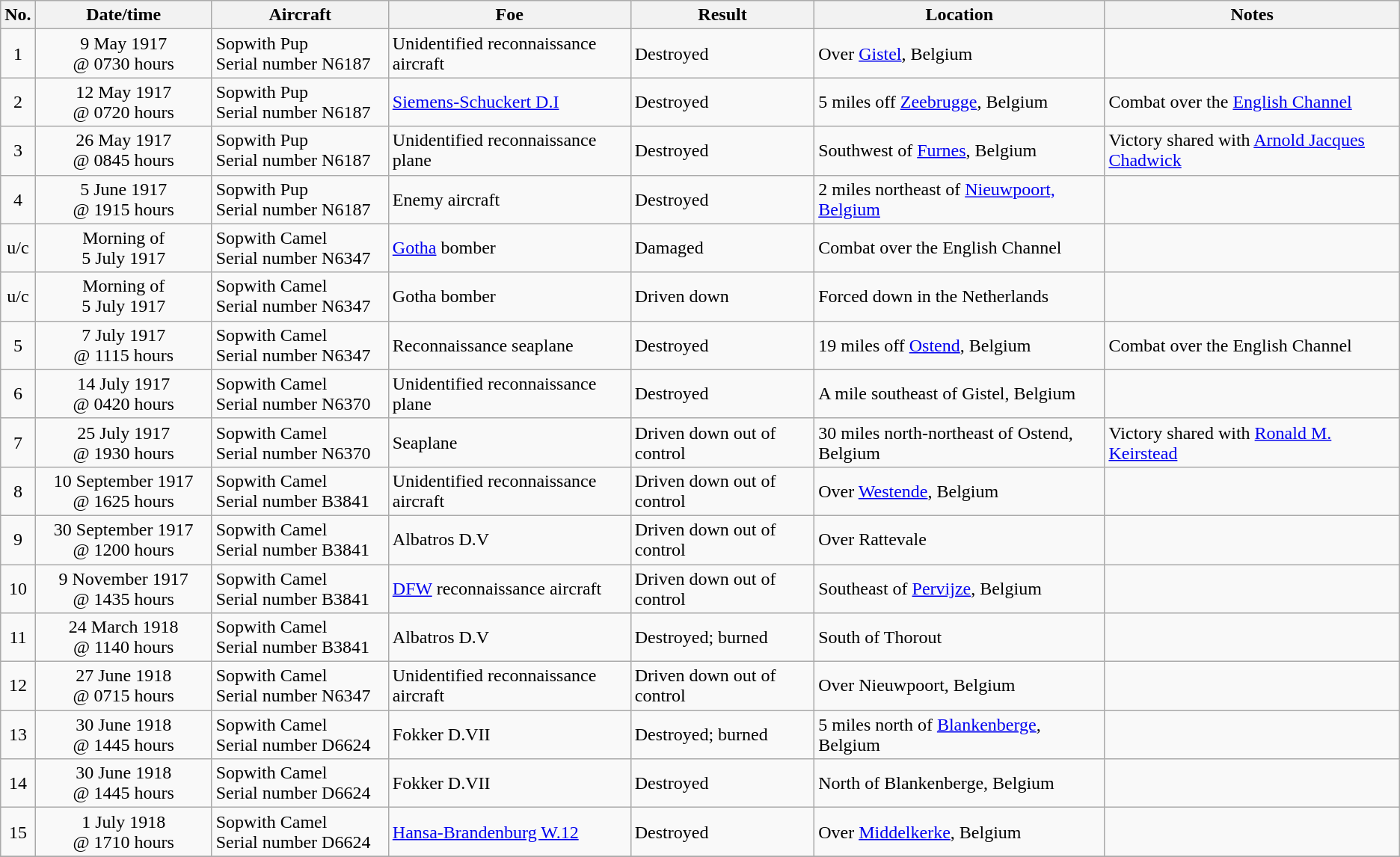<table class="wikitable">
<tr>
<th>No.</th>
<th width="150">Date/time</th>
<th width="150">Aircraft</th>
<th>Foe</th>
<th>Result</th>
<th>Location</th>
<th>Notes</th>
</tr>
<tr>
<td align="center">1</td>
<td align="center">9 May 1917<br>@ 0730 hours</td>
<td>Sopwith Pup<br>Serial number N6187</td>
<td>Unidentified reconnaissance aircraft</td>
<td>Destroyed</td>
<td>Over <a href='#'>Gistel</a>, Belgium</td>
<td></td>
</tr>
<tr>
<td align="center">2</td>
<td align="center">12 May 1917<br>@ 0720 hours</td>
<td>Sopwith Pup<br>Serial number N6187</td>
<td><a href='#'>Siemens-Schuckert D.I</a></td>
<td>Destroyed</td>
<td>5 miles off <a href='#'>Zeebrugge</a>, Belgium</td>
<td>Combat over the <a href='#'>English Channel</a></td>
</tr>
<tr>
<td align="center">3</td>
<td align="center">26 May 1917<br>@ 0845 hours</td>
<td>Sopwith Pup<br>Serial number N6187</td>
<td>Unidentified reconnaissance plane</td>
<td>Destroyed</td>
<td>Southwest of <a href='#'>Furnes</a>, Belgium</td>
<td>Victory shared with <a href='#'>Arnold Jacques Chadwick</a></td>
</tr>
<tr>
<td align="center">4</td>
<td align="center">5 June 1917<br>@ 1915 hours</td>
<td>Sopwith Pup<br>Serial number N6187</td>
<td>Enemy aircraft</td>
<td>Destroyed</td>
<td>2 miles northeast of <a href='#'>Nieuwpoort, Belgium</a></td>
<td></td>
</tr>
<tr>
<td align="center">u/c</td>
<td align="center">Morning of<br>5 July 1917</td>
<td>Sopwith Camel<br>Serial number N6347</td>
<td><a href='#'>Gotha</a> bomber</td>
<td>Damaged</td>
<td>Combat over the English Channel</td>
<td></td>
</tr>
<tr>
<td align="center">u/c</td>
<td align="center">Morning of<br>5 July 1917</td>
<td>Sopwith Camel<br>Serial number N6347</td>
<td>Gotha bomber</td>
<td>Driven down</td>
<td>Forced down in the Netherlands</td>
<td></td>
</tr>
<tr>
<td align="center">5</td>
<td align="center">7 July 1917<br>@ 1115 hours</td>
<td>Sopwith Camel<br>Serial number N6347</td>
<td>Reconnaissance seaplane</td>
<td>Destroyed</td>
<td>19 miles off <a href='#'>Ostend</a>, Belgium</td>
<td>Combat over the English Channel</td>
</tr>
<tr>
<td align="center">6</td>
<td align="center">14 July 1917<br>@ 0420 hours</td>
<td>Sopwith Camel<br>Serial number N6370</td>
<td>Unidentified reconnaissance plane</td>
<td>Destroyed</td>
<td>A mile southeast of Gistel, Belgium</td>
<td></td>
</tr>
<tr>
<td align="center">7</td>
<td align="center">25 July 1917<br>@ 1930 hours</td>
<td>Sopwith Camel<br>Serial number N6370</td>
<td>Seaplane</td>
<td>Driven down out of control</td>
<td>30 miles north-northeast of Ostend, Belgium</td>
<td>Victory shared with <a href='#'>Ronald M. Keirstead</a></td>
</tr>
<tr>
<td align="center">8</td>
<td align="center">10 September 1917<br>@ 1625 hours</td>
<td>Sopwith Camel<br>Serial number B3841</td>
<td>Unidentified reconnaissance aircraft</td>
<td>Driven down out of control</td>
<td>Over <a href='#'>Westende</a>, Belgium</td>
<td></td>
</tr>
<tr>
<td align="center">9</td>
<td align="center">30 September 1917<br>@ 1200 hours</td>
<td>Sopwith Camel<br>Serial number B3841</td>
<td>Albatros D.V</td>
<td>Driven down out of control</td>
<td>Over Rattevale</td>
<td></td>
</tr>
<tr>
<td align="center">10</td>
<td align="center">9 November 1917<br>@ 1435 hours</td>
<td>Sopwith Camel<br>Serial number B3841</td>
<td><a href='#'>DFW</a> reconnaissance aircraft</td>
<td>Driven down out of control</td>
<td>Southeast of <a href='#'>Pervijze</a>, Belgium</td>
<td></td>
</tr>
<tr>
<td align="center">11</td>
<td align="center">24 March 1918<br>@ 1140 hours</td>
<td>Sopwith Camel<br>Serial number B3841</td>
<td>Albatros D.V</td>
<td>Destroyed; burned</td>
<td>South of Thorout</td>
<td></td>
</tr>
<tr>
<td align="center">12</td>
<td align="center">27 June 1918<br>@ 0715 hours</td>
<td>Sopwith Camel<br>Serial number N6347</td>
<td>Unidentified reconnaissance aircraft</td>
<td>Driven down out of control</td>
<td>Over Nieuwpoort, Belgium</td>
<td></td>
</tr>
<tr>
<td align="center">13</td>
<td align="center">30 June 1918<br>@ 1445 hours</td>
<td>Sopwith Camel<br>Serial number D6624</td>
<td>Fokker D.VII</td>
<td>Destroyed; burned</td>
<td>5 miles north of <a href='#'>Blankenberge</a>, Belgium</td>
<td></td>
</tr>
<tr>
<td align="center">14</td>
<td align="center">30 June 1918<br>@ 1445 hours</td>
<td>Sopwith Camel<br>Serial number D6624</td>
<td>Fokker D.VII</td>
<td>Destroyed</td>
<td>North of Blankenberge, Belgium</td>
<td></td>
</tr>
<tr>
<td align="center">15</td>
<td align="center">1 July 1918<br>@ 1710 hours</td>
<td>Sopwith Camel<br>Serial number D6624</td>
<td><a href='#'>Hansa-Brandenburg W.12</a></td>
<td>Destroyed</td>
<td>Over <a href='#'>Middelkerke</a>, Belgium</td>
<td></td>
</tr>
<tr>
</tr>
</table>
